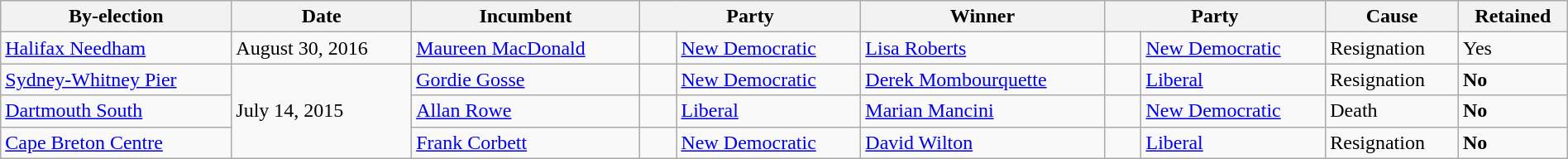<table class=wikitable style="width:100%">
<tr>
<th>By-election</th>
<th>Date</th>
<th>Incumbent</th>
<th colspan=2>Party</th>
<th>Winner</th>
<th colspan=2>Party</th>
<th>Cause</th>
<th>Retained</th>
</tr>
<tr>
<td><a href='#'>Halifax Needham</a></td>
<td>August 30, 2016</td>
<td><a href='#'>Maureen MacDonald</a></td>
<td>    </td>
<td><a href='#'>New Democratic</a></td>
<td><a href='#'>Lisa Roberts</a></td>
<td>    </td>
<td><a href='#'>New Democratic</a></td>
<td>Resignation</td>
<td>Yes</td>
</tr>
<tr>
<td><a href='#'>Sydney-Whitney Pier</a></td>
<td rowspan="3">July 14, 2015</td>
<td><a href='#'>Gordie Gosse</a></td>
<td>    </td>
<td><a href='#'>New Democratic</a></td>
<td><a href='#'>Derek Mombourquette</a></td>
<td>    </td>
<td><a href='#'>Liberal</a></td>
<td>Resignation</td>
<td><strong>No</strong></td>
</tr>
<tr>
<td><a href='#'>Dartmouth South</a></td>
<td><a href='#'>Allan Rowe</a></td>
<td>    </td>
<td><a href='#'>Liberal</a></td>
<td><a href='#'>Marian Mancini</a></td>
<td>    </td>
<td><a href='#'>New Democratic</a></td>
<td>Death</td>
<td><strong>No</strong></td>
</tr>
<tr>
<td><a href='#'>Cape Breton Centre</a></td>
<td><a href='#'>Frank Corbett</a></td>
<td>    </td>
<td><a href='#'>New Democratic</a></td>
<td><a href='#'>David Wilton</a></td>
<td>    </td>
<td><a href='#'>Liberal</a></td>
<td>Resignation</td>
<td><strong>No</strong></td>
</tr>
</table>
